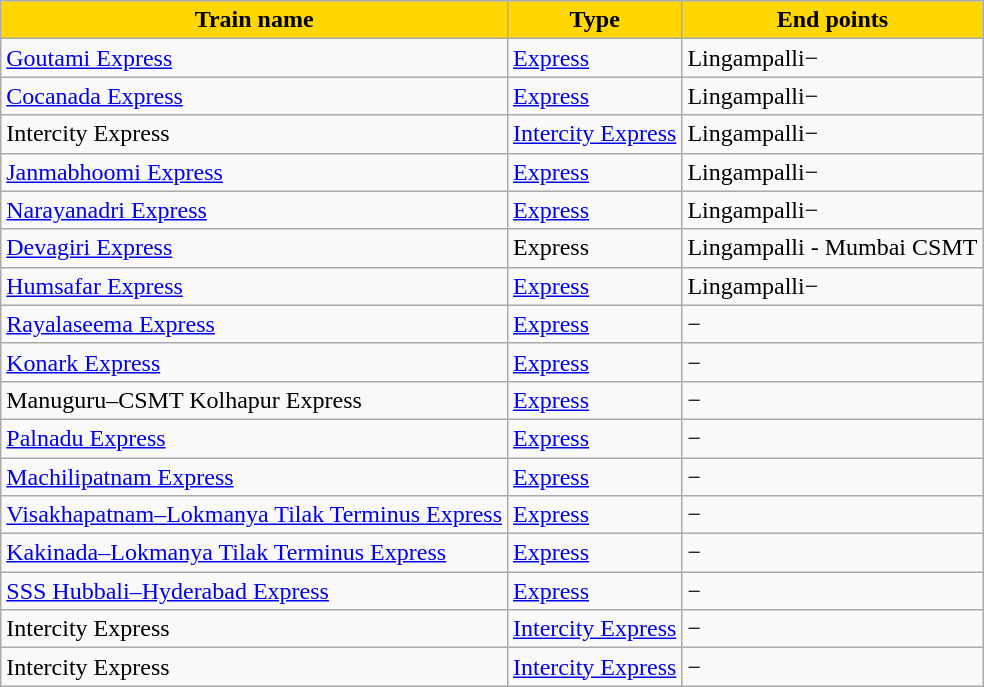<table class="wikitable sortable">
<tr>
<th style="background:gold;" !>Train name</th>
<th ! style="background:gold;">Type</th>
<th style="background:gold;" !>End points</th>
</tr>
<tr>
<td><a href='#'>Goutami Express</a></td>
<td><a href='#'>Express</a></td>
<td>Lingampalli−</td>
</tr>
<tr>
<td><a href='#'>Cocanada Express</a></td>
<td><a href='#'>Express</a></td>
<td>Lingampalli−</td>
</tr>
<tr>
<td>Intercity Express</td>
<td><a href='#'>Intercity Express</a></td>
<td>Lingampalli−</td>
</tr>
<tr>
<td><a href='#'>Janmabhoomi Express</a></td>
<td><a href='#'>Express</a></td>
<td>Lingampalli−</td>
</tr>
<tr>
<td><a href='#'>Narayanadri Express</a></td>
<td><a href='#'>Express</a></td>
<td>Lingampalli−</td>
</tr>
<tr>
<td><a href='#'>Devagiri Express</a></td>
<td>Express</td>
<td>Lingampalli - Mumbai CSMT</td>
</tr>
<tr>
<td><a href='#'>Humsafar Express</a></td>
<td><a href='#'>Express</a></td>
<td>Lingampalli−</td>
</tr>
<tr>
<td><a href='#'>Rayalaseema Express</a></td>
<td><a href='#'>Express</a></td>
<td>−</td>
</tr>
<tr>
<td><a href='#'>Konark Express</a></td>
<td><a href='#'>Express</a></td>
<td>−</td>
</tr>
<tr>
<td>Manuguru–CSMT Kolhapur Express</td>
<td><a href='#'>Express</a></td>
<td>−</td>
</tr>
<tr>
<td><a href='#'>Palnadu Express</a></td>
<td><a href='#'>Express</a></td>
<td>−</td>
</tr>
<tr>
<td><a href='#'>Machilipatnam Express</a></td>
<td><a href='#'>Express</a></td>
<td>−</td>
</tr>
<tr>
<td><a href='#'>Visakhapatnam–Lokmanya Tilak Terminus Express</a></td>
<td><a href='#'>Express</a></td>
<td>−</td>
</tr>
<tr>
<td><a href='#'>Kakinada–Lokmanya Tilak Terminus Express</a></td>
<td><a href='#'>Express</a></td>
<td>−</td>
</tr>
<tr>
<td><a href='#'>SSS Hubbali–Hyderabad Express</a></td>
<td><a href='#'>Express</a></td>
<td>−</td>
</tr>
<tr>
<td>Intercity Express</td>
<td><a href='#'>Intercity Express</a></td>
<td>−</td>
</tr>
<tr>
<td>Intercity Express</td>
<td><a href='#'>Intercity Express</a></td>
<td>−</td>
</tr>
</table>
